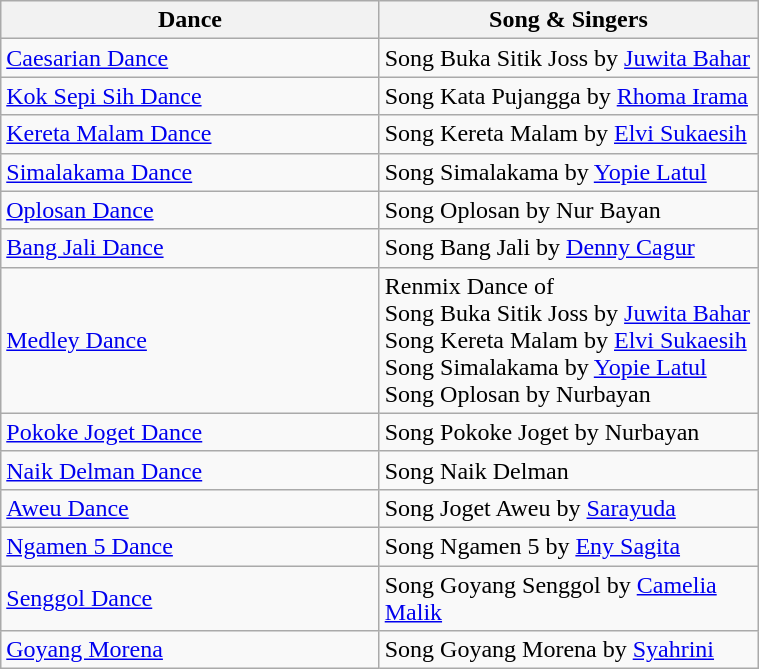<table class="wikitable sortable" align="left center" style="width:40%;">
<tr>
<th style="width:10%;">Dance</th>
<th style="width:10%;">Song & Singers</th>
</tr>
<tr>
<td rowspan="1"><a href='#'>Caesarian Dance</a></td>
<td>Song Buka Sitik Joss by <a href='#'>Juwita Bahar</a></td>
</tr>
<tr>
<td rowspan="1"><a href='#'>Kok Sepi Sih Dance</a></td>
<td>Song Kata Pujangga by <a href='#'>Rhoma Irama</a></td>
</tr>
<tr>
<td rowspan="1"><a href='#'>Kereta Malam Dance</a></td>
<td>Song Kereta Malam by <a href='#'>Elvi Sukaesih</a></td>
</tr>
<tr>
<td rowspan="1"><a href='#'>Simalakama Dance</a></td>
<td>Song Simalakama by <a href='#'>Yopie Latul</a></td>
</tr>
<tr>
<td rowspan="1"><a href='#'>Oplosan Dance</a></td>
<td>Song Oplosan by Nur Bayan</td>
</tr>
<tr>
<td rowspan="1"><a href='#'>Bang Jali Dance</a></td>
<td>Song Bang Jali by <a href='#'>Denny Cagur</a></td>
</tr>
<tr>
<td rowspan="1"><a href='#'>Medley Dance</a></td>
<td>Renmix Dance of <br>Song Buka Sitik Joss by <a href='#'>Juwita Bahar</a><br>Song Kereta Malam by <a href='#'>Elvi Sukaesih</a><br>Song Simalakama by <a href='#'>Yopie Latul</a><br>Song Oplosan by Nurbayan</td>
</tr>
<tr>
<td rowspan="1"><a href='#'>Pokoke Joget Dance</a></td>
<td>Song Pokoke Joget by Nurbayan</td>
</tr>
<tr>
<td rowspan="1"><a href='#'>Naik Delman Dance</a></td>
<td>Song Naik Delman</td>
</tr>
<tr>
<td rowspan="1"><a href='#'>Aweu Dance</a></td>
<td>Song Joget Aweu by <a href='#'>Sarayuda</a></td>
</tr>
<tr>
<td rowspan="1"><a href='#'>Ngamen 5 Dance</a></td>
<td>Song Ngamen 5 by <a href='#'>Eny Sagita</a></td>
</tr>
<tr>
<td rowspan="1"><a href='#'>Senggol Dance</a></td>
<td>Song Goyang Senggol by <a href='#'>Camelia Malik</a></td>
</tr>
<tr>
<td rowspan="1"><a href='#'>Goyang Morena</a></td>
<td>Song Goyang Morena by <a href='#'>Syahrini</a></td>
</tr>
</table>
